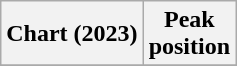<table class="wikitable plainrowheaders" style="text-align:center;">
<tr>
<th scope="col">Chart (2023)</th>
<th scope="col">Peak<br>position</th>
</tr>
<tr>
</tr>
</table>
